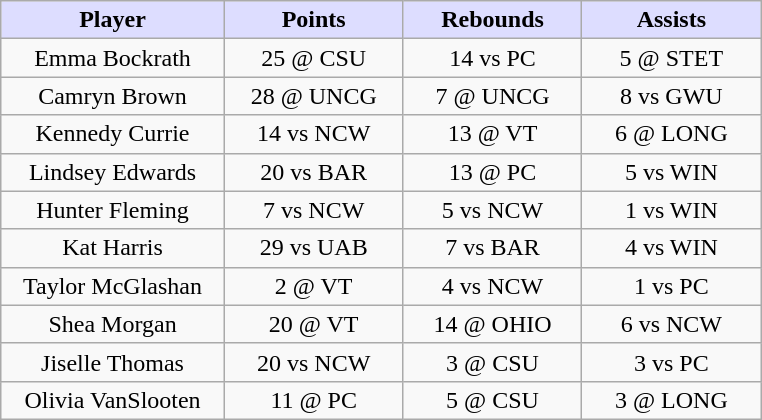<table class="wikitable sortable">
<tr>
<th style="background:#ddf; width:25%;">Player</th>
<th style="background:#ddf; width:20%;">Points</th>
<th style="background:#ddf; width:20%;">Rebounds</th>
<th style="background:#ddf; width:20%;">Assists</th>
</tr>
<tr style="text-align:center;">
<td sortname>Emma Bockrath</td>
<td>25 @ CSU</td>
<td>14 vs PC</td>
<td>5 @ STET</td>
</tr>
<tr style="text-align:center;">
<td sortname>Camryn Brown</td>
<td>28 @ UNCG</td>
<td>7 @ UNCG</td>
<td>8 vs GWU</td>
</tr>
<tr style="text-align:center;">
<td sortname>Kennedy Currie</td>
<td>14 vs NCW</td>
<td>13 @ VT</td>
<td>6 @ LONG</td>
</tr>
<tr style="text-align:center;">
<td sortname>Lindsey Edwards</td>
<td>20 vs BAR</td>
<td>13 @ PC</td>
<td>5 vs WIN</td>
</tr>
<tr style="text-align:center;">
<td sortname>Hunter Fleming</td>
<td>7 vs NCW</td>
<td>5 vs NCW</td>
<td>1 vs WIN</td>
</tr>
<tr style="text-align:center;">
<td sortname>Kat Harris</td>
<td>29 vs UAB</td>
<td>7 vs BAR</td>
<td>4 vs WIN</td>
</tr>
<tr style="text-align:center;">
<td sortname>Taylor McGlashan</td>
<td>2 @ VT</td>
<td>4 vs NCW</td>
<td>1 vs PC</td>
</tr>
<tr style="text-align:center;">
<td sortname>Shea Morgan</td>
<td>20 @ VT</td>
<td>14 @ OHIO</td>
<td>6 vs NCW</td>
</tr>
<tr style="text-align:center;">
<td sortname>Jiselle Thomas</td>
<td>20 vs NCW</td>
<td>3 @ CSU</td>
<td>3 vs PC</td>
</tr>
<tr style="text-align:center;">
<td sortname>Olivia VanSlooten</td>
<td>11 @ PC</td>
<td>5 @ CSU</td>
<td>3 @ LONG</td>
</tr>
</table>
